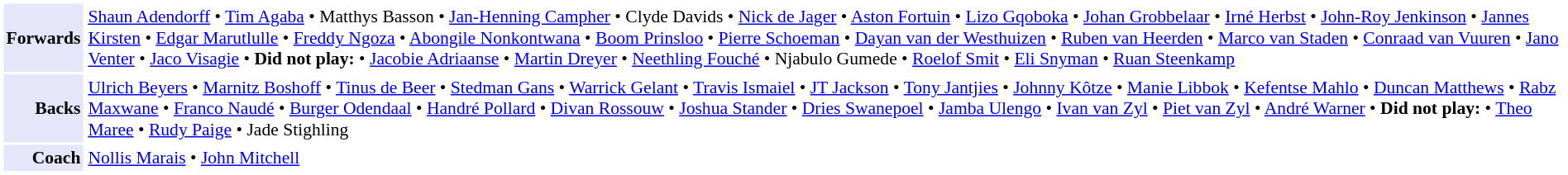<table cellpadding="2" style="border: 1px solid white; font-size:90%;">
<tr>
<td style="text-align:right;" bgcolor="lavender"><strong>Forwards</strong></td>
<td style="text-align:left;"><a href='#'>Shaun Adendorff</a> • <a href='#'>Tim Agaba</a> • Matthys Basson • <a href='#'>Jan-Henning Campher</a> • Clyde Davids • <a href='#'>Nick de Jager</a> • <a href='#'>Aston Fortuin</a> • <a href='#'>Lizo Gqoboka</a> • <a href='#'>Johan Grobbelaar</a> • <a href='#'>Irné Herbst</a> • <a href='#'>John-Roy Jenkinson</a> • <a href='#'>Jannes Kirsten</a> • <a href='#'>Edgar Marutlulle</a> • <a href='#'>Freddy Ngoza</a> • <a href='#'>Abongile Nonkontwana</a> • <a href='#'>Boom Prinsloo</a> • <a href='#'>Pierre Schoeman</a> • <a href='#'>Dayan van der Westhuizen</a> • <a href='#'>Ruben van Heerden</a> • <a href='#'>Marco van Staden</a> • <a href='#'>Conraad van Vuuren</a> • <a href='#'>Jano Venter</a> • <a href='#'>Jaco Visagie</a> • <strong>Did not play:</strong> • <a href='#'>Jacobie Adriaanse</a> • <a href='#'>Martin Dreyer</a> • <a href='#'>Neethling Fouché</a> • Njabulo Gumede • <a href='#'>Roelof Smit</a> • <a href='#'>Eli Snyman</a> • <a href='#'>Ruan Steenkamp</a></td>
</tr>
<tr>
<td style="text-align:right;" bgcolor="lavender"><strong>Backs</strong></td>
<td style="text-align:left;"><a href='#'>Ulrich Beyers</a> • <a href='#'>Marnitz Boshoff</a> • <a href='#'>Tinus de Beer</a> • <a href='#'>Stedman Gans</a> • <a href='#'>Warrick Gelant</a> • <a href='#'>Travis Ismaiel</a> • <a href='#'>JT Jackson</a> • <a href='#'>Tony Jantjies</a> • <a href='#'>Johnny Kôtze</a> • <a href='#'>Manie Libbok</a> • <a href='#'>Kefentse Mahlo</a> • <a href='#'>Duncan Matthews</a> • <a href='#'>Rabz Maxwane</a> • <a href='#'>Franco Naudé</a> • <a href='#'>Burger Odendaal</a> • <a href='#'>Handré Pollard</a> • <a href='#'>Divan Rossouw</a> • <a href='#'>Joshua Stander</a> • <a href='#'>Dries Swanepoel</a> • <a href='#'>Jamba Ulengo</a> • <a href='#'>Ivan van Zyl</a> • <a href='#'>Piet van Zyl</a> • <a href='#'>André Warner</a> • <strong>Did not play:</strong> • <a href='#'>Theo Maree</a> • <a href='#'>Rudy Paige</a> • Jade Stighling</td>
</tr>
<tr>
<td style="text-align:right;" bgcolor="lavender"><strong>Coach</strong></td>
<td style="text-align:left;"><a href='#'>Nollis Marais</a> • <a href='#'>John Mitchell</a></td>
</tr>
</table>
